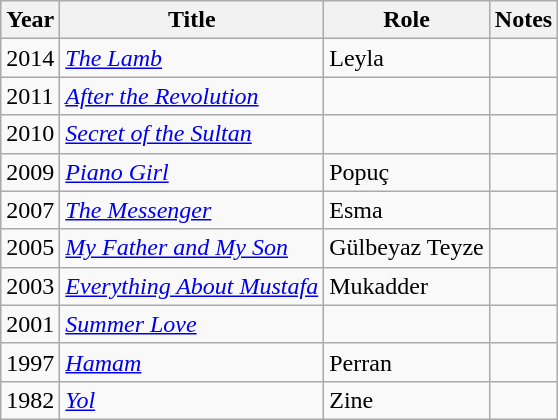<table class="wikitable sortable">
<tr>
<th>Year</th>
<th>Title</th>
<th>Role</th>
<th class="unsortable">Notes</th>
</tr>
<tr>
<td>2014</td>
<td><em><a href='#'>The Lamb</a></em></td>
<td>Leyla</td>
<td></td>
</tr>
<tr>
<td>2011</td>
<td><em><a href='#'>After the Revolution</a></em></td>
<td></td>
<td></td>
</tr>
<tr>
<td>2010</td>
<td><em><a href='#'>Secret of the Sultan</a></em></td>
<td></td>
<td></td>
</tr>
<tr>
<td>2009</td>
<td><em><a href='#'>Piano Girl</a></em></td>
<td>Popuç</td>
<td></td>
</tr>
<tr>
<td>2007</td>
<td><em><a href='#'>The Messenger</a></em></td>
<td>Esma</td>
<td></td>
</tr>
<tr>
<td>2005</td>
<td><em><a href='#'>My Father and My Son</a></em></td>
<td>Gülbeyaz Teyze</td>
<td></td>
</tr>
<tr>
<td>2003</td>
<td><em><a href='#'>Everything About Mustafa</a></em></td>
<td>Mukadder</td>
<td></td>
</tr>
<tr>
<td>2001</td>
<td><em><a href='#'>Summer Love</a></em></td>
<td></td>
<td></td>
</tr>
<tr>
<td>1997</td>
<td><em><a href='#'>Hamam</a></em></td>
<td>Perran</td>
<td></td>
</tr>
<tr>
<td>1982</td>
<td><em><a href='#'>Yol</a></em></td>
<td>Zine</td>
<td></td>
</tr>
</table>
